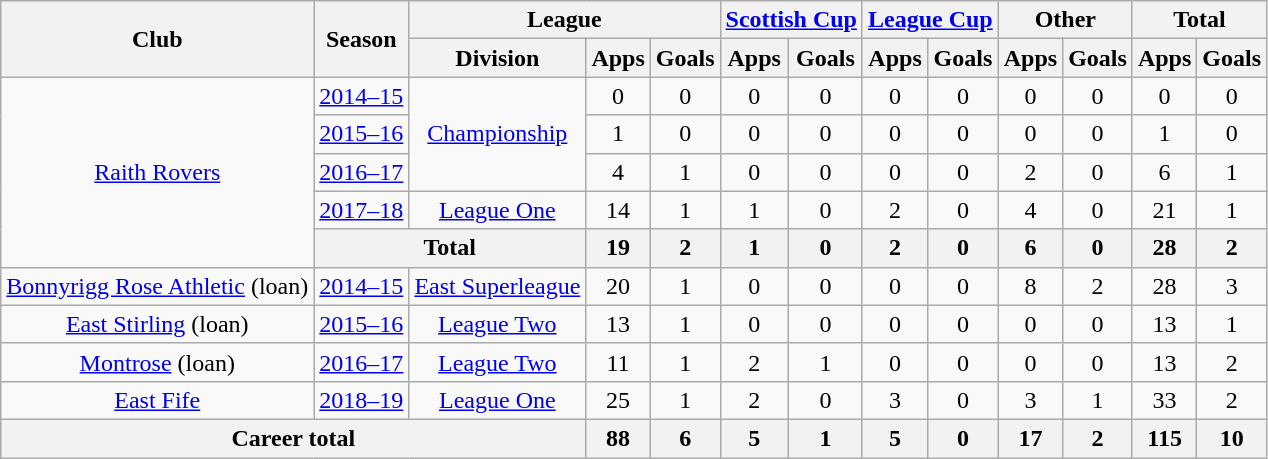<table class="wikitable" style="text-align:center">
<tr>
<th rowspan="2">Club</th>
<th rowspan="2">Season</th>
<th colspan="3">League</th>
<th colspan="2"><a href='#'>Scottish Cup</a></th>
<th colspan="2"><a href='#'>League Cup</a></th>
<th colspan="2">Other</th>
<th colspan="2">Total</th>
</tr>
<tr>
<th>Division</th>
<th>Apps</th>
<th>Goals</th>
<th>Apps</th>
<th>Goals</th>
<th>Apps</th>
<th>Goals</th>
<th>Apps</th>
<th>Goals</th>
<th>Apps</th>
<th>Goals</th>
</tr>
<tr>
<td rowspan="5"><a href='#'>Raith Rovers</a></td>
<td><a href='#'>2014–15</a></td>
<td rowspan="3"><a href='#'>Championship</a></td>
<td>0</td>
<td>0</td>
<td>0</td>
<td>0</td>
<td>0</td>
<td>0</td>
<td>0</td>
<td>0</td>
<td>0</td>
<td>0</td>
</tr>
<tr>
<td><a href='#'>2015–16</a></td>
<td>1</td>
<td>0</td>
<td>0</td>
<td>0</td>
<td>0</td>
<td>0</td>
<td>0</td>
<td>0</td>
<td>1</td>
<td>0</td>
</tr>
<tr>
<td><a href='#'>2016–17</a></td>
<td>4</td>
<td>1</td>
<td>0</td>
<td>0</td>
<td>0</td>
<td>0</td>
<td>2</td>
<td>0</td>
<td>6</td>
<td>1</td>
</tr>
<tr>
<td><a href='#'>2017–18</a></td>
<td><a href='#'>League One</a></td>
<td>14</td>
<td>1</td>
<td>1</td>
<td>0</td>
<td>2</td>
<td>0</td>
<td>4</td>
<td>0</td>
<td>21</td>
<td>1</td>
</tr>
<tr>
<th colspan="2">Total</th>
<th>19</th>
<th>2</th>
<th>1</th>
<th>0</th>
<th>2</th>
<th>0</th>
<th>6</th>
<th>0</th>
<th>28</th>
<th>2</th>
</tr>
<tr>
<td><a href='#'>Bonnyrigg Rose Athletic</a> (loan)</td>
<td><a href='#'>2014–15</a></td>
<td><a href='#'>East Superleague</a></td>
<td>20</td>
<td>1</td>
<td>0</td>
<td>0</td>
<td>0</td>
<td>0</td>
<td>8</td>
<td>2</td>
<td>28</td>
<td>3</td>
</tr>
<tr>
<td><a href='#'>East Stirling</a> (loan)</td>
<td><a href='#'>2015–16</a></td>
<td><a href='#'>League Two</a></td>
<td>13</td>
<td>1</td>
<td>0</td>
<td>0</td>
<td>0</td>
<td>0</td>
<td>0</td>
<td>0</td>
<td>13</td>
<td>1</td>
</tr>
<tr>
<td><a href='#'>Montrose</a> (loan)</td>
<td><a href='#'>2016–17</a></td>
<td><a href='#'>League Two</a></td>
<td>11</td>
<td>1</td>
<td>2</td>
<td>1</td>
<td>0</td>
<td>0</td>
<td>0</td>
<td>0</td>
<td>13</td>
<td>2</td>
</tr>
<tr>
<td><a href='#'>East Fife</a></td>
<td><a href='#'>2018–19</a></td>
<td><a href='#'>League One</a></td>
<td>25</td>
<td>1</td>
<td>2</td>
<td>0</td>
<td>3</td>
<td>0</td>
<td>3</td>
<td>1</td>
<td>33</td>
<td>2</td>
</tr>
<tr>
<th colspan="3">Career total</th>
<th>88</th>
<th>6</th>
<th>5</th>
<th>1</th>
<th>5</th>
<th>0</th>
<th>17</th>
<th>2</th>
<th>115</th>
<th>10</th>
</tr>
</table>
